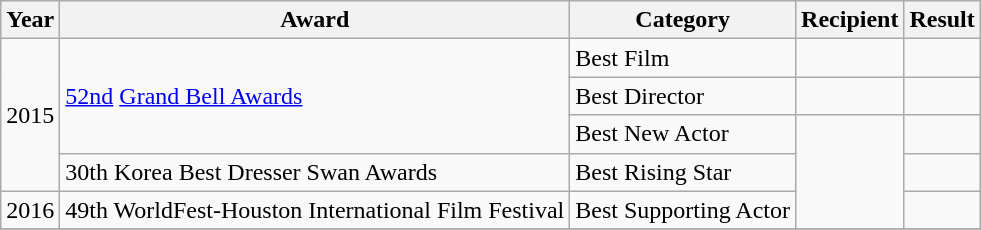<table class="wikitable">
<tr>
<th>Year</th>
<th>Award</th>
<th>Category</th>
<th>Recipient</th>
<th>Result</th>
</tr>
<tr>
<td rowspan="4">2015</td>
<td rowspan="3"><a href='#'>52nd</a> <a href='#'>Grand Bell Awards</a></td>
<td>Best Film</td>
<td></td>
<td></td>
</tr>
<tr>
<td>Best Director</td>
<td></td>
<td></td>
</tr>
<tr>
<td>Best New Actor</td>
<td rowspan="3"></td>
<td></td>
</tr>
<tr>
<td>30th Korea Best Dresser Swan Awards</td>
<td>Best Rising Star</td>
<td></td>
</tr>
<tr>
<td>2016</td>
<td>49th WorldFest-Houston International Film Festival</td>
<td>Best Supporting Actor</td>
<td></td>
</tr>
<tr>
</tr>
</table>
